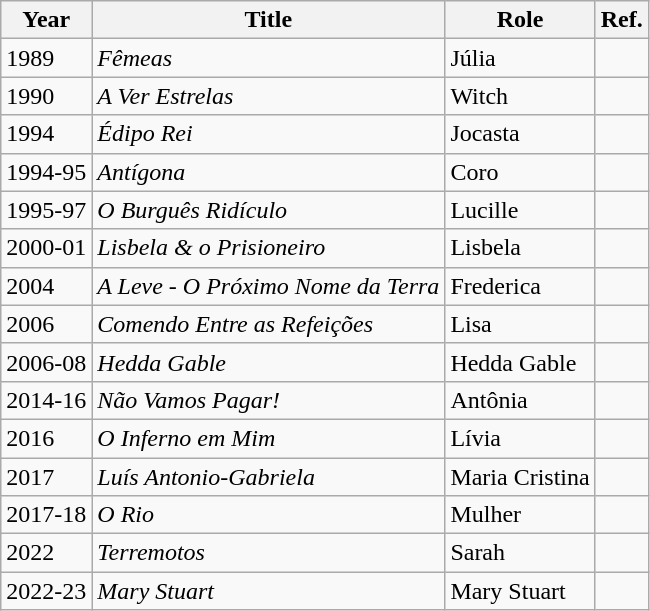<table class="wikitable">
<tr>
<th>Year</th>
<th>Title</th>
<th>Role</th>
<th>Ref.</th>
</tr>
<tr>
<td>1989</td>
<td><em>Fêmeas</em></td>
<td>Júlia</td>
<td></td>
</tr>
<tr>
<td>1990</td>
<td><em>A Ver Estrelas</em></td>
<td>Witch</td>
<td></td>
</tr>
<tr>
<td>1994</td>
<td><em>Édipo Rei</em></td>
<td>Jocasta</td>
<td></td>
</tr>
<tr>
<td>1994-95</td>
<td><em>Antígona</em></td>
<td>Coro</td>
<td></td>
</tr>
<tr>
<td>1995-97</td>
<td><em>O Burguês Ridículo</em></td>
<td>Lucille</td>
<td></td>
</tr>
<tr>
<td>2000-01</td>
<td><em>Lisbela & o Prisioneiro</em></td>
<td>Lisbela</td>
<td></td>
</tr>
<tr>
<td>2004</td>
<td><em>A Leve - O Próximo Nome da Terra</em></td>
<td>Frederica</td>
<td></td>
</tr>
<tr>
<td>2006</td>
<td><em>Comendo Entre as Refeições</em></td>
<td>Lisa</td>
<td></td>
</tr>
<tr>
<td>2006-08</td>
<td><em>Hedda Gable</em></td>
<td>Hedda Gable</td>
<td></td>
</tr>
<tr>
<td>2014-16</td>
<td><em>Não Vamos Pagar!</em></td>
<td>Antônia</td>
<td></td>
</tr>
<tr>
<td>2016</td>
<td><em>O Inferno em Mim</em></td>
<td>Lívia</td>
<td></td>
</tr>
<tr>
<td>2017</td>
<td><em>Luís Antonio-Gabriela</em></td>
<td>Maria Cristina</td>
<td></td>
</tr>
<tr>
<td>2017-18</td>
<td><em>O Rio</em></td>
<td>Mulher</td>
<td></td>
</tr>
<tr>
<td>2022</td>
<td><em>Terremotos</em></td>
<td>Sarah</td>
<td></td>
</tr>
<tr>
<td>2022-23</td>
<td><em>Mary Stuart</em></td>
<td>Mary Stuart</td>
<td></td>
</tr>
</table>
